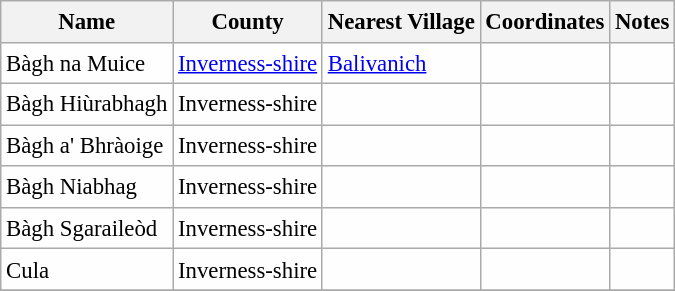<table class="wikitable sortable" style="table-layout:fixed;background-color:#FEFEFE;font-size:95%;padding:0.30em;line-height:1.35em;">
<tr>
<th scope="col">Name</th>
<th scope="col">County</th>
<th scope="col">Nearest Village</th>
<th scope="col" data-sort-type="number">Coordinates</th>
<th scope="col">Notes</th>
</tr>
<tr>
<td>Bàgh na Muice</td>
<td><a href='#'>Inverness-shire</a></td>
<td><a href='#'>Balivanich</a></td>
<td></td>
<td></td>
</tr>
<tr>
<td>Bàgh Hiùrabhagh</td>
<td>Inverness-shire</td>
<td></td>
<td></td>
<td></td>
</tr>
<tr>
<td>Bàgh a' Bhràoige</td>
<td>Inverness-shire</td>
<td></td>
<td></td>
<td></td>
</tr>
<tr>
<td>Bàgh Niabhag</td>
<td>Inverness-shire</td>
<td></td>
<td></td>
<td></td>
</tr>
<tr>
<td>Bàgh Sgaraileòd</td>
<td>Inverness-shire</td>
<td></td>
<td></td>
<td></td>
</tr>
<tr>
<td>Cula</td>
<td>Inverness-shire</td>
<td></td>
<td></td>
<td></td>
</tr>
<tr>
</tr>
</table>
